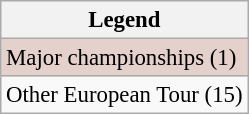<table class="wikitable" style="font-size:95%;">
<tr>
<th>Legend</th>
</tr>
<tr style="background:#e5d1cb;">
<td>Major championships  (1)</td>
</tr>
<tr>
<td>Other European Tour (15)</td>
</tr>
</table>
